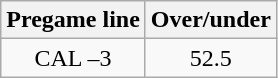<table class="wikitable">
<tr align="center">
<th style=>Pregame line</th>
<th style=>Over/under</th>
</tr>
<tr align="center">
<td>CAL –3</td>
<td>52.5</td>
</tr>
</table>
